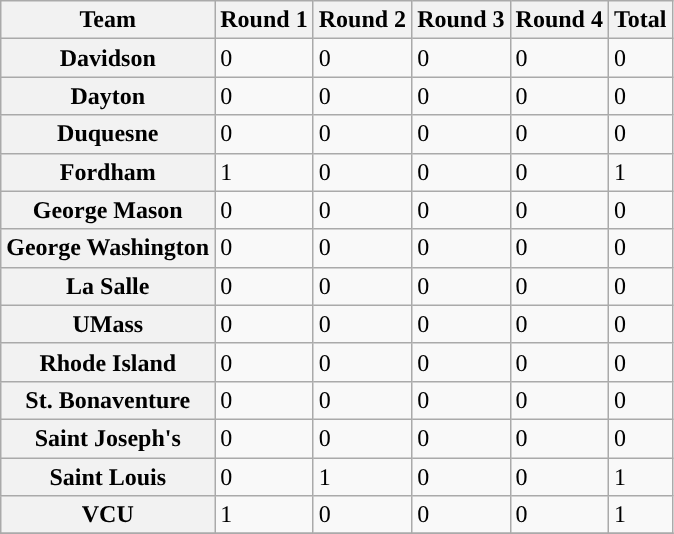<table class="wikitable sortable">
<tr>
<th>Team</th>
<th>Round 1</th>
<th>Round 2</th>
<th>Round 3</th>
<th>Round 4</th>
<th>Total</th>
</tr>
<tr>
<th>Davidson</th>
<td>0</td>
<td>0</td>
<td>0</td>
<td>0</td>
<td>0</td>
</tr>
<tr>
<th>Dayton</th>
<td>0</td>
<td>0</td>
<td>0</td>
<td>0</td>
<td>0</td>
</tr>
<tr>
<th>Duquesne</th>
<td>0</td>
<td>0</td>
<td>0</td>
<td>0</td>
<td>0</td>
</tr>
<tr>
<th>Fordham</th>
<td>1</td>
<td>0</td>
<td>0</td>
<td>0</td>
<td>1</td>
</tr>
<tr>
<th>George Mason</th>
<td>0</td>
<td>0</td>
<td>0</td>
<td>0</td>
<td>0</td>
</tr>
<tr>
<th>George Washington</th>
<td>0</td>
<td>0</td>
<td>0</td>
<td>0</td>
<td>0</td>
</tr>
<tr>
<th>La Salle</th>
<td>0</td>
<td>0</td>
<td>0</td>
<td>0</td>
<td>0</td>
</tr>
<tr>
<th>UMass</th>
<td>0</td>
<td>0</td>
<td>0</td>
<td>0</td>
<td>0</td>
</tr>
<tr>
<th>Rhode Island</th>
<td>0</td>
<td>0</td>
<td>0</td>
<td>0</td>
<td>0</td>
</tr>
<tr>
<th>St. Bonaventure</th>
<td>0</td>
<td>0</td>
<td>0</td>
<td>0</td>
<td>0</td>
</tr>
<tr>
<th>Saint Joseph's</th>
<td>0</td>
<td>0</td>
<td>0</td>
<td>0</td>
<td>0</td>
</tr>
<tr>
<th>Saint Louis</th>
<td>0</td>
<td>1</td>
<td>0</td>
<td>0</td>
<td>1</td>
</tr>
<tr>
<th>VCU</th>
<td>1</td>
<td>0</td>
<td>0</td>
<td>0</td>
<td>1</td>
</tr>
<tr>
</tr>
</table>
